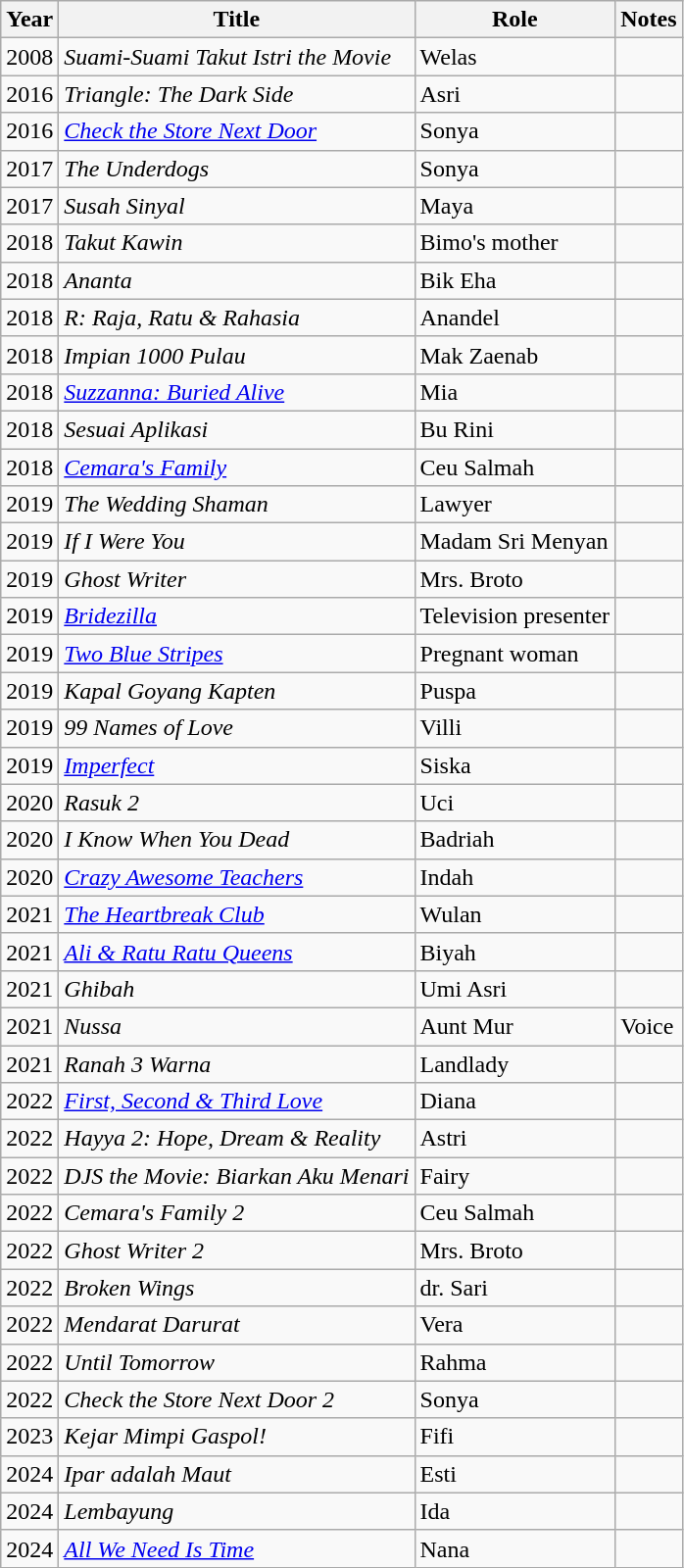<table class="wikitable sortable">
<tr>
<th>Year</th>
<th>Title</th>
<th>Role</th>
<th class="unsortable">Notes</th>
</tr>
<tr>
<td>2008</td>
<td><em>Suami-Suami Takut Istri the Movie</em></td>
<td>Welas</td>
<td></td>
</tr>
<tr>
<td>2016</td>
<td><em>Triangle: The Dark Side</em></td>
<td>Asri</td>
<td></td>
</tr>
<tr>
<td>2016</td>
<td><em><a href='#'>Check the Store Next Door</a></em></td>
<td>Sonya</td>
<td></td>
</tr>
<tr>
<td>2017</td>
<td><em>The Underdogs</em></td>
<td>Sonya</td>
<td></td>
</tr>
<tr>
<td>2017</td>
<td><em>Susah Sinyal</em></td>
<td>Maya</td>
<td></td>
</tr>
<tr>
<td>2018</td>
<td><em>Takut Kawin</em></td>
<td>Bimo's mother</td>
<td></td>
</tr>
<tr>
<td>2018</td>
<td><em>Ananta</em></td>
<td>Bik Eha</td>
<td></td>
</tr>
<tr>
<td>2018</td>
<td><em>R: Raja, Ratu & Rahasia</em></td>
<td>Anandel</td>
<td></td>
</tr>
<tr>
<td>2018</td>
<td><em>Impian 1000 Pulau</em></td>
<td>Mak Zaenab</td>
<td></td>
</tr>
<tr>
<td>2018</td>
<td><em><a href='#'>Suzzanna: Buried Alive</a></em></td>
<td>Mia</td>
<td></td>
</tr>
<tr>
<td>2018</td>
<td><em>Sesuai Aplikasi</em></td>
<td>Bu Rini</td>
<td></td>
</tr>
<tr>
<td>2018</td>
<td><em><a href='#'>Cemara's Family</a></em></td>
<td>Ceu Salmah</td>
</tr>
<tr>
<td>2019</td>
<td><em>The Wedding Shaman</em></td>
<td>Lawyer</td>
<td></td>
</tr>
<tr>
<td>2019</td>
<td><em>If I Were You</em></td>
<td>Madam Sri Menyan</td>
<td></td>
</tr>
<tr>
<td>2019</td>
<td><em>Ghost Writer</em></td>
<td>Mrs. Broto</td>
<td></td>
</tr>
<tr>
<td>2019</td>
<td><em><a href='#'>Bridezilla</a></em></td>
<td>Television presenter</td>
<td></td>
</tr>
<tr>
<td>2019</td>
<td><em><a href='#'>Two Blue Stripes</a></em></td>
<td>Pregnant woman</td>
<td></td>
</tr>
<tr>
<td>2019</td>
<td><em>Kapal Goyang Kapten</em></td>
<td>Puspa</td>
<td></td>
</tr>
<tr>
<td>2019</td>
<td><em>99 Names of Love</em></td>
<td>Villi</td>
<td></td>
</tr>
<tr>
<td>2019</td>
<td><em><a href='#'>Imperfect</a></em></td>
<td>Siska</td>
<td></td>
</tr>
<tr>
<td>2020</td>
<td><em>Rasuk 2</em></td>
<td>Uci</td>
<td></td>
</tr>
<tr>
<td>2020</td>
<td><em>I Know When You Dead</em></td>
<td>Badriah</td>
<td></td>
</tr>
<tr>
<td>2020</td>
<td><em><a href='#'>Crazy Awesome Teachers</a></em></td>
<td>Indah</td>
<td></td>
</tr>
<tr>
<td>2021</td>
<td><em><a href='#'>The Heartbreak Club</a></em></td>
<td>Wulan</td>
<td></td>
</tr>
<tr>
<td>2021</td>
<td><em><a href='#'>Ali & Ratu Ratu Queens</a></em></td>
<td>Biyah</td>
<td></td>
</tr>
<tr>
<td>2021</td>
<td><em>Ghibah</em></td>
<td>Umi Asri</td>
<td></td>
</tr>
<tr>
<td>2021</td>
<td><em>Nussa</em></td>
<td>Aunt Mur</td>
<td>Voice</td>
</tr>
<tr>
<td>2021</td>
<td><em>Ranah 3 Warna</em></td>
<td>Landlady</td>
<td></td>
</tr>
<tr>
<td>2022</td>
<td><em><a href='#'>First, Second & Third Love</a></em></td>
<td>Diana</td>
<td></td>
</tr>
<tr>
<td>2022</td>
<td><em>Hayya 2: Hope, Dream & Reality</em></td>
<td>Astri</td>
<td></td>
</tr>
<tr>
<td>2022</td>
<td><em>DJS the Movie: Biarkan Aku Menari</em></td>
<td>Fairy</td>
<td></td>
</tr>
<tr>
<td>2022</td>
<td><em>Cemara's Family 2</em></td>
<td>Ceu Salmah</td>
<td></td>
</tr>
<tr>
<td>2022</td>
<td><em>Ghost Writer 2</em></td>
<td>Mrs. Broto</td>
<td></td>
</tr>
<tr>
<td>2022</td>
<td><em>Broken Wings</em></td>
<td>dr. Sari</td>
<td></td>
</tr>
<tr>
<td>2022</td>
<td><em>Mendarat Darurat</em></td>
<td>Vera</td>
<td></td>
</tr>
<tr>
<td>2022</td>
<td><em>Until Tomorrow</em></td>
<td>Rahma</td>
<td></td>
</tr>
<tr>
<td>2022</td>
<td><em>Check the Store Next Door 2</em></td>
<td>Sonya</td>
<td></td>
</tr>
<tr>
<td>2023</td>
<td><em>Kejar Mimpi Gaspol!</em></td>
<td>Fifi</td>
<td></td>
</tr>
<tr>
<td>2024</td>
<td><em>Ipar adalah Maut</em></td>
<td>Esti</td>
<td></td>
</tr>
<tr>
<td>2024</td>
<td><em>Lembayung</em></td>
<td>Ida</td>
<td></td>
</tr>
<tr>
<td>2024</td>
<td><em><a href='#'>All We Need Is Time</a></em></td>
<td>Nana</td>
<td></td>
</tr>
</table>
